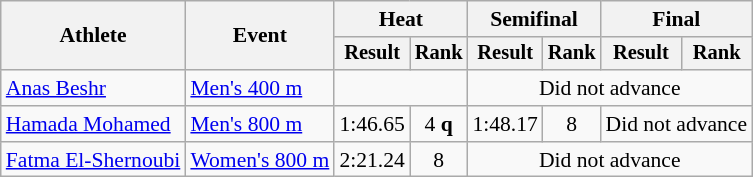<table class="wikitable" style="font-size:90%">
<tr>
<th rowspan="2">Athlete</th>
<th rowspan="2">Event</th>
<th colspan="2">Heat</th>
<th colspan="2">Semifinal</th>
<th colspan="2">Final</th>
</tr>
<tr style="font-size:95%">
<th>Result</th>
<th>Rank</th>
<th>Result</th>
<th>Rank</th>
<th>Result</th>
<th>Rank</th>
</tr>
<tr align=center>
<td align=left><a href='#'>Anas Beshr</a></td>
<td align=left><a href='#'>Men's 400 m</a></td>
<td colspan=2></td>
<td colspan=4>Did not advance</td>
</tr>
<tr align=center>
<td align=left><a href='#'>Hamada Mohamed</a></td>
<td align=left><a href='#'>Men's 800 m</a></td>
<td>1:46.65</td>
<td>4 <strong>q</strong></td>
<td>1:48.17</td>
<td>8</td>
<td colspan=2>Did not advance</td>
</tr>
<tr align=center>
<td align=left><a href='#'>Fatma El-Shernoubi</a></td>
<td align=left><a href='#'>Women's 800 m</a></td>
<td>2:21.24</td>
<td>8</td>
<td colspan=4>Did not advance</td>
</tr>
</table>
